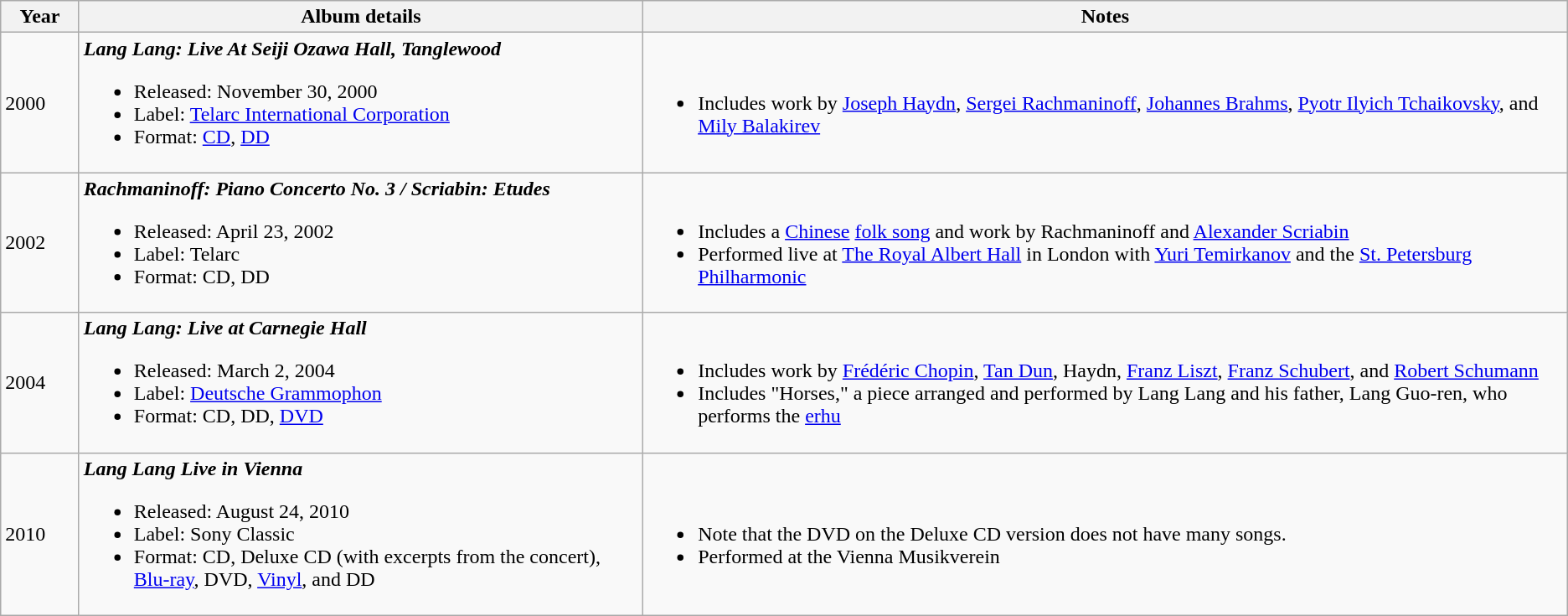<table class="wikitable sortable" border="1">
<tr>
<th width="5%">Year</th>
<th width="36%">Album details</th>
<th width="59%" class="unsortable">Notes</th>
</tr>
<tr>
<td>2000</td>
<td><strong><em>Lang Lang: Live At Seiji Ozawa Hall, Tanglewood</em></strong><br><ul><li>Released: November 30, 2000</li><li>Label: <a href='#'>Telarc International Corporation</a></li><li>Format: <a href='#'>CD</a>, <a href='#'>DD</a></li></ul></td>
<td><br><ul><li>Includes work by <a href='#'>Joseph Haydn</a>, <a href='#'>Sergei Rachmaninoff</a>, <a href='#'>Johannes Brahms</a>, <a href='#'>Pyotr Ilyich Tchaikovsky</a>, and <a href='#'>Mily Balakirev</a></li></ul></td>
</tr>
<tr>
<td>2002</td>
<td><strong><em>Rachmaninoff: Piano Concerto No. 3 / Scriabin: Etudes</em></strong><br><ul><li>Released: April 23, 2002</li><li>Label: Telarc</li><li>Format: CD, DD</li></ul></td>
<td><br><ul><li>Includes a <a href='#'>Chinese</a> <a href='#'>folk song</a> and work by Rachmaninoff and <a href='#'>Alexander Scriabin</a></li><li>Performed live at <a href='#'>The Royal Albert Hall</a> in London with <a href='#'>Yuri Temirkanov</a> and the <a href='#'>St. Petersburg Philharmonic</a></li></ul></td>
</tr>
<tr>
<td>2004</td>
<td><strong><em>Lang Lang: Live at Carnegie Hall</em></strong><br><ul><li>Released: March 2, 2004</li><li>Label: <a href='#'>Deutsche Grammophon</a></li><li>Format: CD, DD, <a href='#'>DVD</a></li></ul></td>
<td><br><ul><li>Includes work by <a href='#'>Frédéric Chopin</a>, <a href='#'>Tan Dun</a>, Haydn, <a href='#'>Franz Liszt</a>, <a href='#'>Franz Schubert</a>, and <a href='#'>Robert Schumann</a></li><li>Includes "Horses," a piece arranged and performed by Lang Lang and his father, Lang Guo-ren, who performs the <a href='#'>erhu</a></li></ul></td>
</tr>
<tr>
<td>2010</td>
<td><strong><em>Lang Lang Live in Vienna</em></strong><br><ul><li>Released: August 24, 2010</li><li>Label: Sony Classic</li><li>Format: CD, Deluxe CD (with excerpts from the concert), <a href='#'>Blu-ray</a>, DVD, <a href='#'>Vinyl</a>, and DD</li></ul></td>
<td><br><ul><li>Note that the DVD on the Deluxe CD version does not have many songs.</li><li>Performed at the Vienna Musikverein</li></ul></td>
</tr>
</table>
